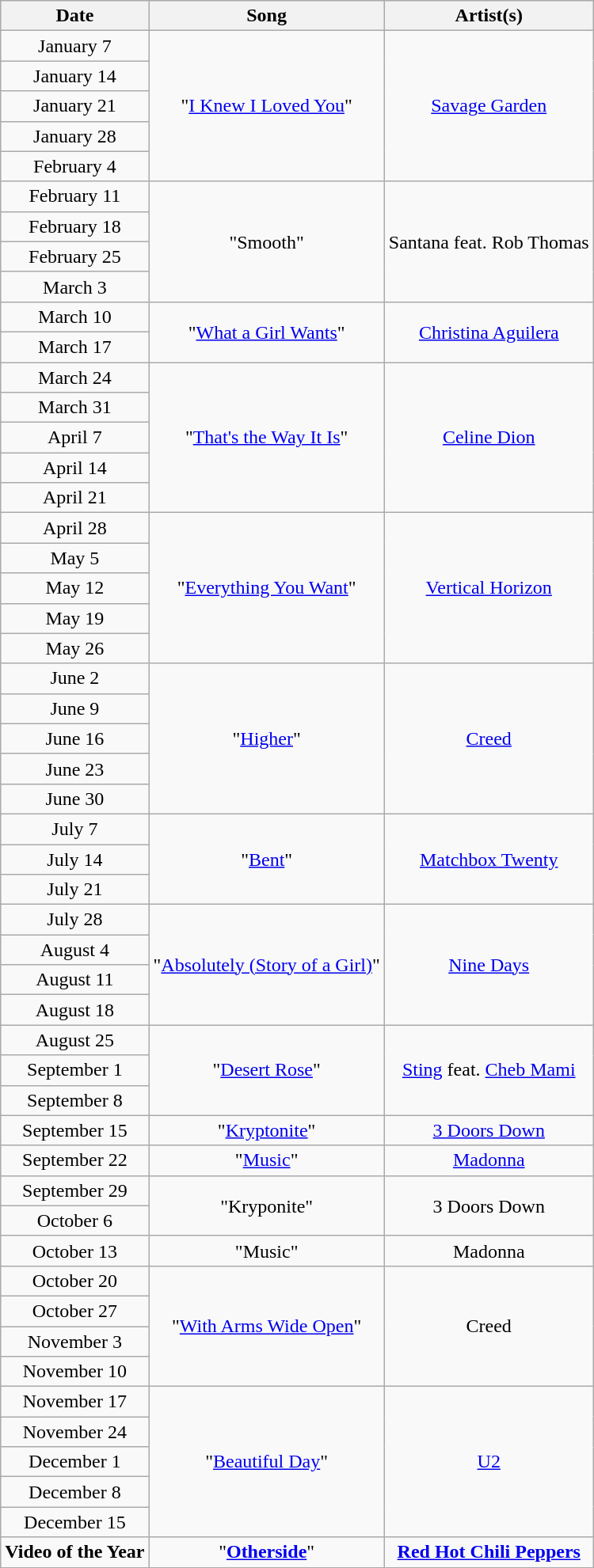<table class="wikitable collapsible collapsed" style="text-align:center;">
<tr>
<th>Date</th>
<th>Song</th>
<th>Artist(s)</th>
</tr>
<tr>
<td>January 7</td>
<td rowspan="5">"<a href='#'>I Knew I Loved You</a>"</td>
<td rowspan="5"><a href='#'>Savage Garden</a></td>
</tr>
<tr>
<td>January 14</td>
</tr>
<tr>
<td>January 21</td>
</tr>
<tr>
<td>January 28</td>
</tr>
<tr>
<td>February 4</td>
</tr>
<tr>
<td>February 11</td>
<td rowspan="4">"Smooth"</td>
<td rowspan="4">Santana feat. Rob Thomas</td>
</tr>
<tr>
<td>February 18</td>
</tr>
<tr>
<td>February 25</td>
</tr>
<tr>
<td>March 3</td>
</tr>
<tr>
<td>March 10</td>
<td rowspan="2">"<a href='#'>What a Girl Wants</a>"</td>
<td rowspan="2"><a href='#'>Christina Aguilera</a></td>
</tr>
<tr>
<td>March 17</td>
</tr>
<tr>
<td>March 24</td>
<td rowspan="5">"<a href='#'>That's the Way It Is</a>"</td>
<td rowspan="5"><a href='#'>Celine Dion</a></td>
</tr>
<tr>
<td>March 31</td>
</tr>
<tr>
<td>April 7</td>
</tr>
<tr>
<td>April 14</td>
</tr>
<tr>
<td>April 21</td>
</tr>
<tr>
<td>April 28</td>
<td rowspan="5">"<a href='#'>Everything You Want</a>"</td>
<td rowspan="5"><a href='#'>Vertical Horizon</a></td>
</tr>
<tr>
<td>May 5</td>
</tr>
<tr>
<td>May 12</td>
</tr>
<tr>
<td>May 19</td>
</tr>
<tr>
<td>May 26</td>
</tr>
<tr>
<td>June 2</td>
<td rowspan="5">"<a href='#'>Higher</a>"</td>
<td rowspan="5"><a href='#'>Creed</a></td>
</tr>
<tr>
<td>June 9</td>
</tr>
<tr>
<td>June 16</td>
</tr>
<tr>
<td>June 23</td>
</tr>
<tr>
<td>June 30</td>
</tr>
<tr>
<td>July 7</td>
<td rowspan="3">"<a href='#'>Bent</a>"</td>
<td rowspan="3"><a href='#'>Matchbox Twenty</a></td>
</tr>
<tr>
<td>July 14</td>
</tr>
<tr>
<td>July 21</td>
</tr>
<tr>
<td>July 28</td>
<td rowspan="4">"<a href='#'>Absolutely (Story of a Girl)</a>"</td>
<td rowspan="4"><a href='#'>Nine Days</a></td>
</tr>
<tr>
<td>August 4</td>
</tr>
<tr>
<td>August 11</td>
</tr>
<tr>
<td>August 18</td>
</tr>
<tr>
<td>August 25</td>
<td rowspan="3">"<a href='#'>Desert Rose</a>"</td>
<td rowspan="3"><a href='#'>Sting</a> feat. <a href='#'>Cheb Mami</a></td>
</tr>
<tr>
<td>September 1</td>
</tr>
<tr>
<td>September 8</td>
</tr>
<tr>
<td>September 15</td>
<td>"<a href='#'>Kryptonite</a>"</td>
<td><a href='#'>3 Doors Down</a></td>
</tr>
<tr>
<td>September 22</td>
<td>"<a href='#'>Music</a>"</td>
<td><a href='#'>Madonna</a></td>
</tr>
<tr>
<td>September 29</td>
<td rowspan="2">"Kryponite"</td>
<td rowspan="2">3 Doors Down</td>
</tr>
<tr>
<td>October 6</td>
</tr>
<tr>
<td>October 13</td>
<td>"Music"</td>
<td>Madonna</td>
</tr>
<tr>
<td>October 20</td>
<td rowspan="4">"<a href='#'>With Arms Wide Open</a>"</td>
<td rowspan="4">Creed</td>
</tr>
<tr>
<td>October 27</td>
</tr>
<tr>
<td>November 3</td>
</tr>
<tr>
<td>November 10</td>
</tr>
<tr>
<td>November 17</td>
<td rowspan="5">"<a href='#'>Beautiful Day</a>"</td>
<td rowspan="5"><a href='#'>U2</a></td>
</tr>
<tr>
<td>November 24</td>
</tr>
<tr>
<td>December 1</td>
</tr>
<tr>
<td>December 8</td>
</tr>
<tr>
<td>December 15</td>
</tr>
<tr>
<td><strong>Video of the Year</strong></td>
<td>"<strong><a href='#'>Otherside</a></strong>"</td>
<td><strong><a href='#'>Red Hot Chili Peppers</a></strong></td>
</tr>
</table>
